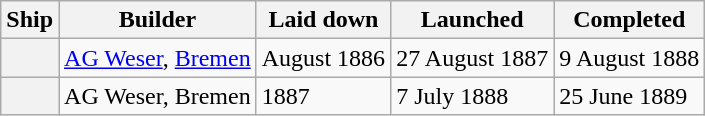<table class="wikitable plainrowheaders">
<tr>
<th scope="col">Ship</th>
<th scope="col">Builder</th>
<th scope="col">Laid down</th>
<th scope="col">Launched</th>
<th scope="col">Completed</th>
</tr>
<tr>
<th scope="row"></th>
<td><a href='#'>AG Weser</a>, <a href='#'>Bremen</a></td>
<td>August 1886</td>
<td>27 August 1887</td>
<td>9 August 1888</td>
</tr>
<tr>
<th scope="row"></th>
<td>AG Weser, Bremen</td>
<td>1887</td>
<td>7 July 1888</td>
<td>25 June 1889</td>
</tr>
</table>
